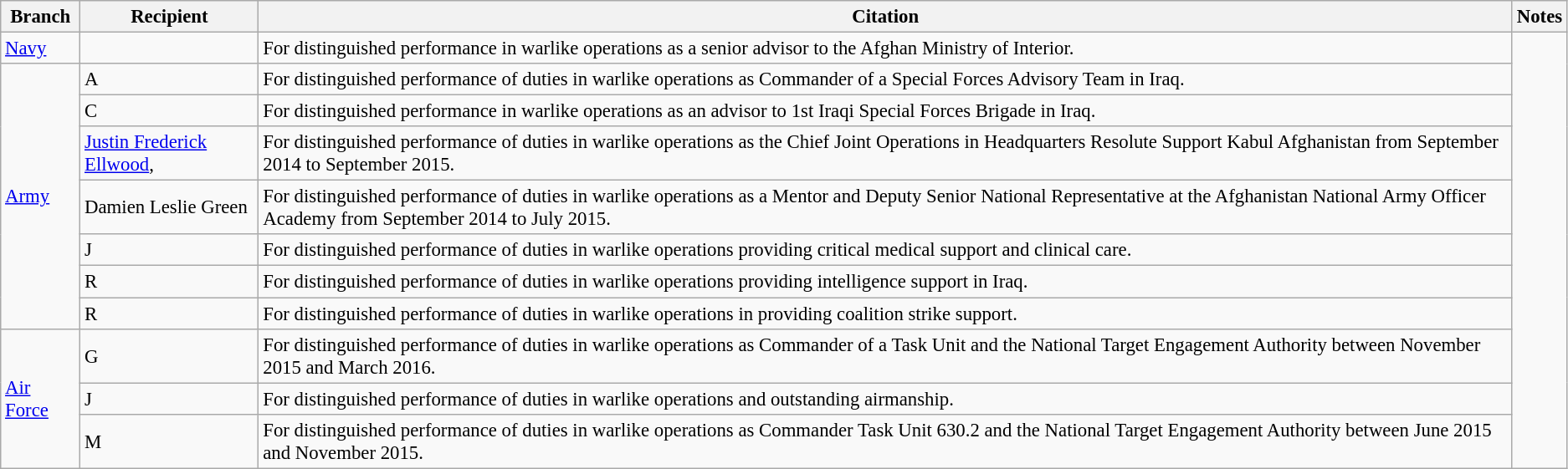<table class="wikitable" style="font-size:95%;">
<tr>
<th>Branch</th>
<th>Recipient</th>
<th>Citation</th>
<th>Notes</th>
</tr>
<tr>
<td><a href='#'>Navy</a></td>
<td></td>
<td>For distinguished performance in warlike operations as a senior advisor to the Afghan Ministry of Interior.</td>
<td rowspan=11></td>
</tr>
<tr>
<td rowspan=7><a href='#'>Army</a></td>
<td> A</td>
<td>For distinguished performance of duties in warlike operations as Commander of a Special Forces Advisory Team in Iraq.</td>
</tr>
<tr>
<td> C</td>
<td>For distinguished performance in warlike operations as an advisor to 1st Iraqi Special Forces Brigade in Iraq.</td>
</tr>
<tr>
<td> <a href='#'>Justin Frederick Ellwood</a>, </td>
<td>For distinguished performance of duties in warlike operations as the Chief Joint Operations in Headquarters Resolute Support Kabul Afghanistan from September 2014 to September 2015.</td>
</tr>
<tr>
<td> Damien Leslie Green</td>
<td>For distinguished performance of duties in warlike operations as a Mentor and Deputy Senior National Representative at the Afghanistan National Army Officer Academy from September 2014 to July 2015.</td>
</tr>
<tr>
<td> J</td>
<td>For distinguished performance of duties in warlike operations providing critical medical support and clinical care.</td>
</tr>
<tr>
<td> R</td>
<td>For distinguished performance of duties in warlike operations providing intelligence support in Iraq.</td>
</tr>
<tr>
<td> R</td>
<td>For distinguished performance of duties in warlike operations in providing coalition strike support.</td>
</tr>
<tr>
<td rowspan=3><a href='#'>Air Force</a></td>
<td> G</td>
<td>For distinguished performance of duties in warlike operations as Commander of a Task Unit and the National Target Engagement Authority between November 2015 and March 2016.</td>
</tr>
<tr>
<td> J</td>
<td>For distinguished performance of duties in warlike operations and outstanding airmanship.</td>
</tr>
<tr>
<td> M</td>
<td>For distinguished performance of duties in warlike operations as Commander Task Unit 630.2 and the National Target Engagement Authority between June 2015 and November 2015.</td>
</tr>
</table>
